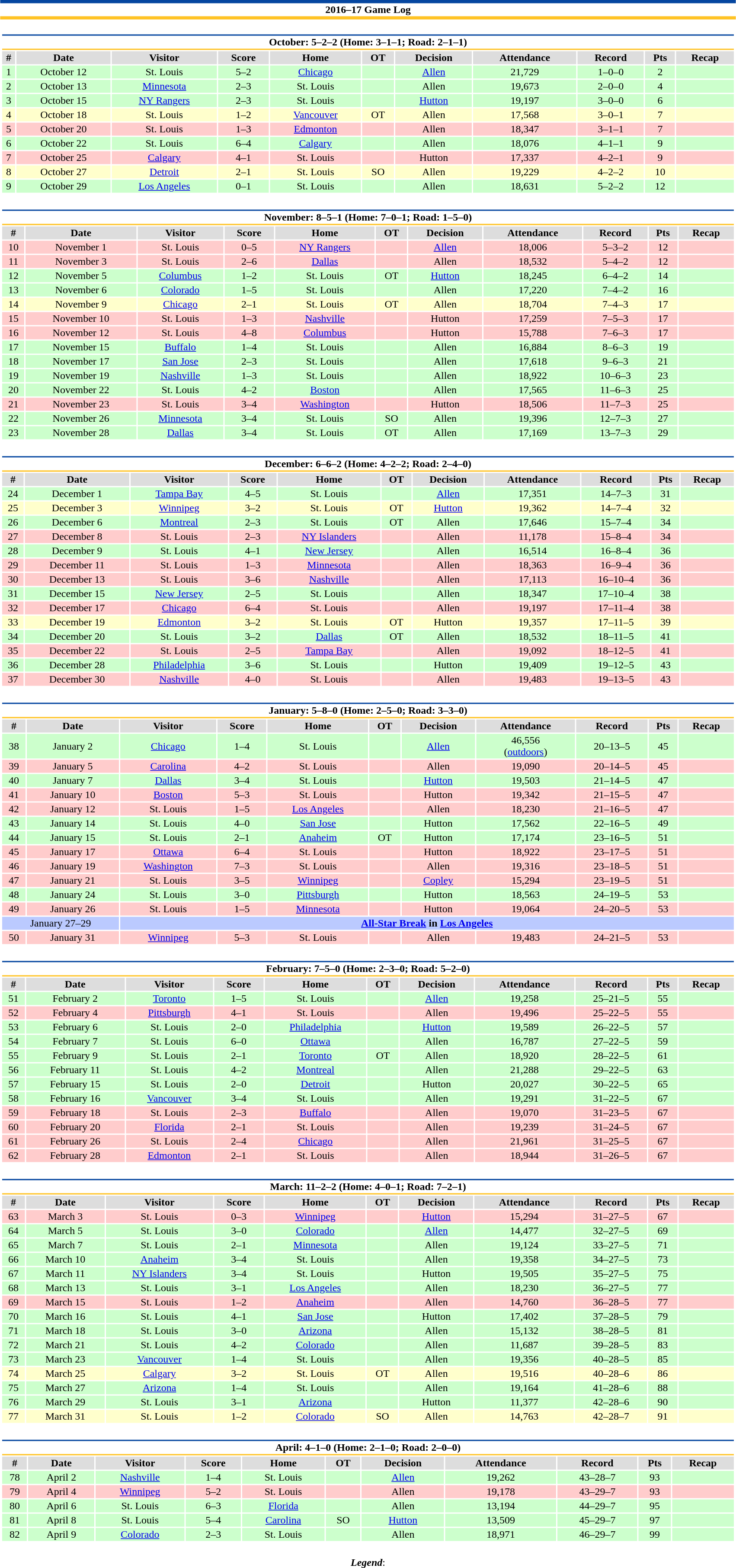<table class="toccolours" style="width:90%; clear:both; margin:1.5em auto; text-align:center;">
<tr>
<th colspan="11" style="background:#fff; border-top:#0546A0 5px solid; border-bottom:#FFC325 5px solid;">2016–17 Game Log</th>
</tr>
<tr>
<td colspan=11><br><table class="toccolours collapsible collapsed" style="width:100%;">
<tr>
<th colspan="11" style="background:#fff; border-top:#0546A0 2px solid; border-bottom:#FFC325 2px solid;">October: 5–2–2 (Home: 3–1–1; Road: 2–1–1)</th>
</tr>
<tr style="background:#ddd;">
<th>#</th>
<th>Date</th>
<th>Visitor</th>
<th>Score</th>
<th>Home</th>
<th>OT</th>
<th>Decision</th>
<th>Attendance</th>
<th>Record</th>
<th>Pts</th>
<th>Recap</th>
</tr>
<tr style="background:#cfc;">
<td>1</td>
<td>October 12</td>
<td>St. Louis</td>
<td>5–2</td>
<td><a href='#'>Chicago</a></td>
<td></td>
<td><a href='#'>Allen</a></td>
<td>21,729</td>
<td>1–0–0</td>
<td>2</td>
<td></td>
</tr>
<tr style="background:#cfc;">
<td>2</td>
<td>October 13</td>
<td><a href='#'>Minnesota</a></td>
<td>2–3</td>
<td>St. Louis</td>
<td></td>
<td>Allen</td>
<td>19,673</td>
<td>2–0–0</td>
<td>4</td>
<td></td>
</tr>
<tr style="background:#cfc;">
<td>3</td>
<td>October 15</td>
<td><a href='#'>NY Rangers</a></td>
<td>2–3</td>
<td>St. Louis</td>
<td></td>
<td><a href='#'>Hutton</a></td>
<td>19,197</td>
<td>3–0–0</td>
<td>6</td>
<td></td>
</tr>
<tr style="background:#ffc;">
<td>4</td>
<td>October 18</td>
<td>St. Louis</td>
<td>1–2</td>
<td><a href='#'>Vancouver</a></td>
<td>OT</td>
<td>Allen</td>
<td>17,568</td>
<td>3–0–1</td>
<td>7</td>
<td></td>
</tr>
<tr style="background:#fcc;">
<td>5</td>
<td>October 20</td>
<td>St. Louis</td>
<td>1–3</td>
<td><a href='#'>Edmonton</a></td>
<td></td>
<td>Allen</td>
<td>18,347</td>
<td>3–1–1</td>
<td>7</td>
<td></td>
</tr>
<tr style="background:#cfc;">
<td>6</td>
<td>October 22</td>
<td>St. Louis</td>
<td>6–4</td>
<td><a href='#'>Calgary</a></td>
<td></td>
<td>Allen</td>
<td>18,076</td>
<td>4–1–1</td>
<td>9</td>
<td></td>
</tr>
<tr style="background:#fcc;">
<td>7</td>
<td>October 25</td>
<td><a href='#'>Calgary</a></td>
<td>4–1</td>
<td>St. Louis</td>
<td></td>
<td>Hutton</td>
<td>17,337</td>
<td>4–2–1</td>
<td>9</td>
<td></td>
</tr>
<tr style="background:#ffc;">
<td>8</td>
<td>October 27</td>
<td><a href='#'>Detroit</a></td>
<td>2–1</td>
<td>St. Louis</td>
<td>SO</td>
<td>Allen</td>
<td>19,229</td>
<td>4–2–2</td>
<td>10</td>
<td></td>
</tr>
<tr style="background:#cfc;">
<td>9</td>
<td>October 29</td>
<td><a href='#'>Los Angeles</a></td>
<td>0–1</td>
<td>St. Louis</td>
<td></td>
<td>Allen</td>
<td>18,631</td>
<td>5–2–2</td>
<td>12</td>
<td></td>
</tr>
</table>
</td>
</tr>
<tr>
<td colspan=11><br><table class="toccolours collapsible collapsed" style="width:100%;">
<tr>
<th colspan="11" style="background:#fff; border-top:#0546A0 2px solid; border-bottom:#FFC325 2px solid;">November: 8–5–1 (Home: 7–0–1; Road: 1–5–0)</th>
</tr>
<tr style="background:#ddd;">
<th>#</th>
<th>Date</th>
<th>Visitor</th>
<th>Score</th>
<th>Home</th>
<th>OT</th>
<th>Decision</th>
<th>Attendance</th>
<th>Record</th>
<th>Pts</th>
<th>Recap</th>
</tr>
<tr style="background:#fcc;">
<td>10</td>
<td>November 1</td>
<td>St. Louis</td>
<td>0–5</td>
<td><a href='#'>NY Rangers</a></td>
<td></td>
<td><a href='#'>Allen</a></td>
<td>18,006</td>
<td>5–3–2</td>
<td>12</td>
<td></td>
</tr>
<tr style="background:#fcc;">
<td>11</td>
<td>November 3</td>
<td>St. Louis</td>
<td>2–6</td>
<td><a href='#'>Dallas</a></td>
<td></td>
<td>Allen</td>
<td>18,532</td>
<td>5–4–2</td>
<td>12</td>
<td></td>
</tr>
<tr style="background:#cfc;">
<td>12</td>
<td>November 5</td>
<td><a href='#'>Columbus</a></td>
<td>1–2</td>
<td>St. Louis</td>
<td>OT</td>
<td><a href='#'>Hutton</a></td>
<td>18,245</td>
<td>6–4–2</td>
<td>14</td>
<td></td>
</tr>
<tr style="background:#cfc;">
<td>13</td>
<td>November 6</td>
<td><a href='#'>Colorado</a></td>
<td>1–5</td>
<td>St. Louis</td>
<td></td>
<td>Allen</td>
<td>17,220</td>
<td>7–4–2</td>
<td>16</td>
<td></td>
</tr>
<tr style="background:#ffc;">
<td>14</td>
<td>November 9</td>
<td><a href='#'>Chicago</a></td>
<td>2–1</td>
<td>St. Louis</td>
<td>OT</td>
<td>Allen</td>
<td>18,704</td>
<td>7–4–3</td>
<td>17</td>
<td></td>
</tr>
<tr style="background:#fcc;">
<td>15</td>
<td>November 10</td>
<td>St. Louis</td>
<td>1–3</td>
<td><a href='#'>Nashville</a></td>
<td></td>
<td>Hutton</td>
<td>17,259</td>
<td>7–5–3</td>
<td>17</td>
<td></td>
</tr>
<tr style="background:#fcc;">
<td>16</td>
<td>November 12</td>
<td>St. Louis</td>
<td>4–8</td>
<td><a href='#'>Columbus</a></td>
<td></td>
<td>Hutton</td>
<td>15,788</td>
<td>7–6–3</td>
<td>17</td>
<td></td>
</tr>
<tr style="background:#cfc;">
<td>17</td>
<td>November 15</td>
<td><a href='#'>Buffalo</a></td>
<td>1–4</td>
<td>St. Louis</td>
<td></td>
<td>Allen</td>
<td>16,884</td>
<td>8–6–3</td>
<td>19</td>
<td></td>
</tr>
<tr style="background:#cfc;">
<td>18</td>
<td>November 17</td>
<td><a href='#'>San Jose</a></td>
<td>2–3</td>
<td>St. Louis</td>
<td></td>
<td>Allen</td>
<td>17,618</td>
<td>9–6–3</td>
<td>21</td>
<td></td>
</tr>
<tr style="background:#cfc;">
<td>19</td>
<td>November 19</td>
<td><a href='#'>Nashville</a></td>
<td>1–3</td>
<td>St. Louis</td>
<td></td>
<td>Allen</td>
<td>18,922</td>
<td>10–6–3</td>
<td>23</td>
<td></td>
</tr>
<tr style="background:#cfc;">
<td>20</td>
<td>November 22</td>
<td>St. Louis</td>
<td>4–2</td>
<td><a href='#'>Boston</a></td>
<td></td>
<td>Allen</td>
<td>17,565</td>
<td>11–6–3</td>
<td>25</td>
<td></td>
</tr>
<tr style="background:#fcc;">
<td>21</td>
<td>November 23</td>
<td>St. Louis</td>
<td>3–4</td>
<td><a href='#'>Washington</a></td>
<td></td>
<td>Hutton</td>
<td>18,506</td>
<td>11–7–3</td>
<td>25</td>
<td></td>
</tr>
<tr style="background:#cfc;">
<td>22</td>
<td>November 26</td>
<td><a href='#'>Minnesota</a></td>
<td>3–4</td>
<td>St. Louis</td>
<td>SO</td>
<td>Allen</td>
<td>19,396</td>
<td>12–7–3</td>
<td>27</td>
<td></td>
</tr>
<tr style="background:#cfc;">
<td>23</td>
<td>November 28</td>
<td><a href='#'>Dallas</a></td>
<td>3–4</td>
<td>St. Louis</td>
<td>OT</td>
<td>Allen</td>
<td>17,169</td>
<td>13–7–3</td>
<td>29</td>
<td></td>
</tr>
</table>
</td>
</tr>
<tr>
<td colspan=11><br><table class="toccolours collapsible collapsed" style="width:100%;">
<tr>
<th colspan="11" style="background:#fff; border-top:#0546A0 2px solid; border-bottom:#FFC325 2px solid;">December: 6–6–2 (Home: 4–2–2; Road: 2–4–0)</th>
</tr>
<tr style="background:#ddd;">
<th>#</th>
<th>Date</th>
<th>Visitor</th>
<th>Score</th>
<th>Home</th>
<th>OT</th>
<th>Decision</th>
<th>Attendance</th>
<th>Record</th>
<th>Pts</th>
<th>Recap</th>
</tr>
<tr style="background:#cfc;">
<td>24</td>
<td>December 1</td>
<td><a href='#'>Tampa Bay</a></td>
<td>4–5</td>
<td>St. Louis</td>
<td></td>
<td><a href='#'>Allen</a></td>
<td>17,351</td>
<td>14–7–3</td>
<td>31</td>
<td></td>
</tr>
<tr style="background:#ffc;">
<td>25</td>
<td>December 3</td>
<td><a href='#'>Winnipeg</a></td>
<td>3–2</td>
<td>St. Louis</td>
<td>OT</td>
<td><a href='#'>Hutton</a></td>
<td>19,362</td>
<td>14–7–4</td>
<td>32</td>
<td></td>
</tr>
<tr style="background:#cfc;">
<td>26</td>
<td>December 6</td>
<td><a href='#'>Montreal</a></td>
<td>2–3</td>
<td>St. Louis</td>
<td>OT</td>
<td>Allen</td>
<td>17,646</td>
<td>15–7–4</td>
<td>34</td>
<td></td>
</tr>
<tr style="background:#fcc;">
<td>27</td>
<td>December 8</td>
<td>St. Louis</td>
<td>2–3</td>
<td><a href='#'>NY Islanders</a></td>
<td></td>
<td>Allen</td>
<td>11,178</td>
<td>15–8–4</td>
<td>34</td>
<td></td>
</tr>
<tr style="background:#cfc;">
<td>28</td>
<td>December 9</td>
<td>St. Louis</td>
<td>4–1</td>
<td><a href='#'>New Jersey</a></td>
<td></td>
<td>Allen</td>
<td>16,514</td>
<td>16–8–4</td>
<td>36</td>
<td></td>
</tr>
<tr style="background:#fcc;">
<td>29</td>
<td>December 11</td>
<td>St. Louis</td>
<td>1–3</td>
<td><a href='#'>Minnesota</a></td>
<td></td>
<td>Allen</td>
<td>18,363</td>
<td>16–9–4</td>
<td>36</td>
<td></td>
</tr>
<tr style="background:#fcc;">
<td>30</td>
<td>December 13</td>
<td>St. Louis</td>
<td>3–6</td>
<td><a href='#'>Nashville</a></td>
<td></td>
<td>Allen</td>
<td>17,113</td>
<td>16–10–4</td>
<td>36</td>
<td></td>
</tr>
<tr style="background:#cfc;">
<td>31</td>
<td>December 15</td>
<td><a href='#'>New Jersey</a></td>
<td>2–5</td>
<td>St. Louis</td>
<td></td>
<td>Allen</td>
<td>18,347</td>
<td>17–10–4</td>
<td>38</td>
<td></td>
</tr>
<tr style="background:#fcc;">
<td>32</td>
<td>December 17</td>
<td><a href='#'>Chicago</a></td>
<td>6–4</td>
<td>St. Louis</td>
<td></td>
<td>Allen</td>
<td>19,197</td>
<td>17–11–4</td>
<td>38</td>
<td></td>
</tr>
<tr style="background:#ffc;">
<td>33</td>
<td>December 19</td>
<td><a href='#'>Edmonton</a></td>
<td>3–2</td>
<td>St. Louis</td>
<td>OT</td>
<td>Hutton</td>
<td>19,357</td>
<td>17–11–5</td>
<td>39</td>
<td></td>
</tr>
<tr style="background:#cfc;">
<td>34</td>
<td>December 20</td>
<td>St. Louis</td>
<td>3–2</td>
<td><a href='#'>Dallas</a></td>
<td>OT</td>
<td>Allen</td>
<td>18,532</td>
<td>18–11–5</td>
<td>41</td>
<td></td>
</tr>
<tr style="background:#fcc;">
<td>35</td>
<td>December 22</td>
<td>St. Louis</td>
<td>2–5</td>
<td><a href='#'>Tampa Bay</a></td>
<td></td>
<td>Allen</td>
<td>19,092</td>
<td>18–12–5</td>
<td>41</td>
<td></td>
</tr>
<tr style="background:#cfc;">
<td>36</td>
<td>December 28</td>
<td><a href='#'>Philadelphia</a></td>
<td>3–6</td>
<td>St. Louis</td>
<td></td>
<td>Hutton</td>
<td>19,409</td>
<td>19–12–5</td>
<td>43</td>
<td></td>
</tr>
<tr style="background:#fcc;">
<td>37</td>
<td>December 30</td>
<td><a href='#'>Nashville</a></td>
<td>4–0</td>
<td>St. Louis</td>
<td></td>
<td>Allen</td>
<td>19,483</td>
<td>19–13–5</td>
<td>43</td>
<td></td>
</tr>
</table>
</td>
</tr>
<tr>
<td colspan=11><br><table class="toccolours collapsible collapsed" style="width:100%;">
<tr>
<th colspan="11" style="background:#fff; border-top:#0546A0 2px solid; border-bottom:#FFC325 2px solid;">January: 5–8–0 (Home: 2–5–0; Road: 3–3–0)</th>
</tr>
<tr style="background:#ddd;">
<th>#</th>
<th>Date</th>
<th>Visitor</th>
<th>Score</th>
<th>Home</th>
<th>OT</th>
<th>Decision</th>
<th>Attendance</th>
<th>Record</th>
<th>Pts</th>
<th>Recap</th>
</tr>
<tr style="background:#cfc;">
<td>38</td>
<td>January 2</td>
<td><a href='#'>Chicago</a></td>
<td>1–4</td>
<td>St. Louis</td>
<td></td>
<td><a href='#'>Allen</a></td>
<td>46,556<br>(<a href='#'>outdoors</a>)</td>
<td>20–13–5</td>
<td>45</td>
<td></td>
</tr>
<tr style="background:#fcc;">
<td>39</td>
<td>January 5</td>
<td><a href='#'>Carolina</a></td>
<td>4–2</td>
<td>St. Louis</td>
<td></td>
<td>Allen</td>
<td>19,090</td>
<td>20–14–5</td>
<td>45</td>
<td></td>
</tr>
<tr style="background:#cfc;">
<td>40</td>
<td>January 7</td>
<td><a href='#'>Dallas</a></td>
<td>3–4</td>
<td>St. Louis</td>
<td></td>
<td><a href='#'>Hutton</a></td>
<td>19,503</td>
<td>21–14–5</td>
<td>47</td>
<td></td>
</tr>
<tr style="background:#fcc;">
<td>41</td>
<td>January 10</td>
<td><a href='#'>Boston</a></td>
<td>5–3</td>
<td>St. Louis</td>
<td></td>
<td>Hutton</td>
<td>19,342</td>
<td>21–15–5</td>
<td>47</td>
<td></td>
</tr>
<tr style="background:#fcc;">
<td>42</td>
<td>January 12</td>
<td>St. Louis</td>
<td>1–5</td>
<td><a href='#'>Los Angeles</a></td>
<td></td>
<td>Allen</td>
<td>18,230</td>
<td>21–16–5</td>
<td>47</td>
<td></td>
</tr>
<tr style="background:#cfc;">
<td>43</td>
<td>January 14</td>
<td>St. Louis</td>
<td>4–0</td>
<td><a href='#'>San Jose</a></td>
<td></td>
<td>Hutton</td>
<td>17,562</td>
<td>22–16–5</td>
<td>49</td>
<td></td>
</tr>
<tr style="background:#cfc;">
<td>44</td>
<td>January 15</td>
<td>St. Louis</td>
<td>2–1</td>
<td><a href='#'>Anaheim</a></td>
<td>OT</td>
<td>Hutton</td>
<td>17,174</td>
<td>23–16–5</td>
<td>51</td>
<td></td>
</tr>
<tr style="background:#fcc;">
<td>45</td>
<td>January 17</td>
<td><a href='#'>Ottawa</a></td>
<td>6–4</td>
<td>St. Louis</td>
<td></td>
<td>Hutton</td>
<td>18,922</td>
<td>23–17–5</td>
<td>51</td>
<td></td>
</tr>
<tr style="background:#fcc;">
<td>46</td>
<td>January 19</td>
<td><a href='#'>Washington</a></td>
<td>7–3</td>
<td>St. Louis</td>
<td></td>
<td>Allen</td>
<td>19,316</td>
<td>23–18–5</td>
<td>51</td>
<td></td>
</tr>
<tr style="background:#fcc;">
<td>47</td>
<td>January 21</td>
<td>St. Louis</td>
<td>3–5</td>
<td><a href='#'>Winnipeg</a></td>
<td></td>
<td><a href='#'>Copley</a></td>
<td>15,294</td>
<td>23–19–5</td>
<td>51</td>
<td></td>
</tr>
<tr style="background:#cfc;">
<td>48</td>
<td>January 24</td>
<td>St. Louis</td>
<td>3–0</td>
<td><a href='#'>Pittsburgh</a></td>
<td></td>
<td>Hutton</td>
<td>18,563</td>
<td>24–19–5</td>
<td>53</td>
<td></td>
</tr>
<tr style="background:#fcc;">
<td>49</td>
<td>January 26</td>
<td>St. Louis</td>
<td>1–5</td>
<td><a href='#'>Minnesota</a></td>
<td></td>
<td>Hutton</td>
<td>19,064</td>
<td>24–20–5</td>
<td>53</td>
<td></td>
</tr>
<tr style="background:#bbcaff;">
<td colspan="2">January 27–29</td>
<td colspan="10"><strong><a href='#'>All-Star Break</a> in <a href='#'>Los Angeles</a></strong></td>
</tr>
<tr style="background:#fcc;">
<td>50</td>
<td>January 31</td>
<td><a href='#'>Winnipeg</a></td>
<td>5–3</td>
<td>St. Louis</td>
<td></td>
<td>Allen</td>
<td>19,483</td>
<td>24–21–5</td>
<td>53</td>
<td></td>
</tr>
</table>
</td>
</tr>
<tr>
<td colspan=11><br><table class="toccolours collapsible collapsed" style="width:100%;">
<tr>
<th colspan="11" style="background:#fff; border-top:#0546A0 2px solid; border-bottom:#FFC325 2px solid;">February: 7–5–0 (Home: 2–3–0; Road: 5–2–0)</th>
</tr>
<tr style="background:#ddd;">
<th>#</th>
<th>Date</th>
<th>Visitor</th>
<th>Score</th>
<th>Home</th>
<th>OT</th>
<th>Decision</th>
<th>Attendance</th>
<th>Record</th>
<th>Pts</th>
<th>Recap</th>
</tr>
<tr style="background:#cfc;">
<td>51</td>
<td>February 2</td>
<td><a href='#'>Toronto</a></td>
<td>1–5</td>
<td>St. Louis</td>
<td></td>
<td><a href='#'>Allen</a></td>
<td>19,258</td>
<td>25–21–5</td>
<td>55</td>
<td></td>
</tr>
<tr style="background:#fcc;">
<td>52</td>
<td>February 4</td>
<td><a href='#'>Pittsburgh</a></td>
<td>4–1</td>
<td>St. Louis</td>
<td></td>
<td>Allen</td>
<td>19,496</td>
<td>25–22–5</td>
<td>55</td>
<td></td>
</tr>
<tr style="background:#cfc;">
<td>53</td>
<td>February 6</td>
<td>St. Louis</td>
<td>2–0</td>
<td><a href='#'>Philadelphia</a></td>
<td></td>
<td><a href='#'>Hutton</a></td>
<td>19,589</td>
<td>26–22–5</td>
<td>57</td>
<td></td>
</tr>
<tr style="background:#cfc;">
<td>54</td>
<td>February 7</td>
<td>St. Louis</td>
<td>6–0</td>
<td><a href='#'>Ottawa</a></td>
<td></td>
<td>Allen</td>
<td>16,787</td>
<td>27–22–5</td>
<td>59</td>
<td>  </td>
</tr>
<tr style="background:#cfc;">
<td>55</td>
<td>February 9</td>
<td>St. Louis</td>
<td>2–1</td>
<td><a href='#'>Toronto</a></td>
<td>OT</td>
<td>Allen</td>
<td>18,920</td>
<td>28–22–5</td>
<td>61</td>
<td>  </td>
</tr>
<tr style="background:#cfc;">
<td>56</td>
<td>February 11</td>
<td>St. Louis</td>
<td>4–2</td>
<td><a href='#'>Montreal</a></td>
<td></td>
<td>Allen</td>
<td>21,288</td>
<td>29–22–5</td>
<td>63</td>
<td>  </td>
</tr>
<tr style="background:#cfc;">
<td>57</td>
<td>February 15</td>
<td>St. Louis</td>
<td>2–0</td>
<td><a href='#'>Detroit</a></td>
<td></td>
<td>Hutton</td>
<td>20,027</td>
<td>30–22–5</td>
<td>65</td>
<td>  </td>
</tr>
<tr style="background:#cfc;">
<td>58</td>
<td>February 16</td>
<td><a href='#'>Vancouver</a></td>
<td>3–4</td>
<td>St. Louis</td>
<td></td>
<td>Allen</td>
<td>19,291</td>
<td>31–22–5</td>
<td>67</td>
<td>  </td>
</tr>
<tr style="background:#fcc;">
<td>59</td>
<td>February 18</td>
<td>St. Louis</td>
<td>2–3</td>
<td><a href='#'>Buffalo</a></td>
<td></td>
<td>Allen</td>
<td>19,070</td>
<td>31–23–5</td>
<td>67</td>
<td>  </td>
</tr>
<tr style="background:#fcc;">
<td>60</td>
<td>February 20</td>
<td><a href='#'>Florida</a></td>
<td>2–1</td>
<td>St. Louis</td>
<td></td>
<td>Allen</td>
<td>19,239</td>
<td>31–24–5</td>
<td>67</td>
<td>  </td>
</tr>
<tr style="background:#fcc;">
<td>61</td>
<td>February 26</td>
<td>St. Louis</td>
<td>2–4</td>
<td><a href='#'>Chicago</a></td>
<td></td>
<td>Allen</td>
<td>21,961</td>
<td>31–25–5</td>
<td>67</td>
<td>  </td>
</tr>
<tr style="background:#fcc;">
<td>62</td>
<td>February 28</td>
<td><a href='#'>Edmonton</a></td>
<td>2–1</td>
<td>St. Louis</td>
<td></td>
<td>Allen</td>
<td>18,944</td>
<td>31–26–5</td>
<td>67</td>
<td>  </td>
</tr>
</table>
</td>
</tr>
<tr>
<td colspan=11><br><table class="toccolours collapsible collapsed" style="width:100%;">
<tr>
<th colspan="11" style="background:#fff; border-top:#0546A0 2px solid; border-bottom:#FFC325 2px solid;">March: 11–2–2 (Home: 4–0–1; Road: 7–2–1)</th>
</tr>
<tr style="background:#ddd;">
<th>#</th>
<th>Date</th>
<th>Visitor</th>
<th>Score</th>
<th>Home</th>
<th>OT</th>
<th>Decision</th>
<th>Attendance</th>
<th>Record</th>
<th>Pts</th>
<th>Recap</th>
</tr>
<tr style="background:#fcc;">
<td>63</td>
<td>March 3</td>
<td>St. Louis</td>
<td>0–3</td>
<td><a href='#'>Winnipeg</a></td>
<td></td>
<td><a href='#'>Hutton</a></td>
<td>15,294</td>
<td>31–27–5</td>
<td>67</td>
<td>  </td>
</tr>
<tr style="background:#cfc;">
<td>64</td>
<td>March 5</td>
<td>St. Louis</td>
<td>3–0</td>
<td><a href='#'>Colorado</a></td>
<td></td>
<td><a href='#'>Allen</a></td>
<td>14,477</td>
<td>32–27–5</td>
<td>69</td>
<td>  </td>
</tr>
<tr style="background:#cfc;">
<td>65</td>
<td>March 7</td>
<td>St. Louis</td>
<td>2–1</td>
<td><a href='#'>Minnesota</a></td>
<td></td>
<td>Allen</td>
<td>19,124</td>
<td>33–27–5</td>
<td>71</td>
<td>  </td>
</tr>
<tr style="background:#cfc;">
<td>66</td>
<td>March 10</td>
<td><a href='#'>Anaheim</a></td>
<td>3–4</td>
<td>St. Louis</td>
<td></td>
<td>Allen</td>
<td>19,358</td>
<td>34–27–5</td>
<td>73</td>
<td>  </td>
</tr>
<tr style="background:#cfc;">
<td>67</td>
<td>March 11</td>
<td><a href='#'>NY Islanders</a></td>
<td>3–4</td>
<td>St. Louis</td>
<td></td>
<td>Hutton</td>
<td>19,505</td>
<td>35–27–5</td>
<td>75</td>
<td>  </td>
</tr>
<tr style="background:#cfc;">
<td>68</td>
<td>March 13</td>
<td>St. Louis</td>
<td>3–1</td>
<td><a href='#'>Los Angeles</a></td>
<td></td>
<td>Allen</td>
<td>18,230</td>
<td>36–27–5</td>
<td>77</td>
<td>  </td>
</tr>
<tr style="background:#fcc;">
<td>69</td>
<td>March 15</td>
<td>St. Louis</td>
<td>1–2</td>
<td><a href='#'>Anaheim</a></td>
<td></td>
<td>Allen</td>
<td>14,760</td>
<td>36–28–5</td>
<td>77</td>
<td>  </td>
</tr>
<tr style="background:#cfc;">
<td>70</td>
<td>March 16</td>
<td>St. Louis</td>
<td>4–1</td>
<td><a href='#'>San Jose</a></td>
<td></td>
<td>Hutton</td>
<td>17,402</td>
<td>37–28–5</td>
<td>79</td>
<td>  </td>
</tr>
<tr style="background:#cfc;">
<td>71</td>
<td>March 18</td>
<td>St. Louis</td>
<td>3–0</td>
<td><a href='#'>Arizona</a></td>
<td></td>
<td>Allen</td>
<td>15,132</td>
<td>38–28–5</td>
<td>81</td>
<td>  </td>
</tr>
<tr style="background:#cfc;">
<td>72</td>
<td>March 21</td>
<td>St. Louis</td>
<td>4–2</td>
<td><a href='#'>Colorado</a></td>
<td></td>
<td>Allen</td>
<td>11,687</td>
<td>39–28–5</td>
<td>83</td>
<td>  </td>
</tr>
<tr style="background:#cfc;">
<td>73</td>
<td>March 23</td>
<td><a href='#'>Vancouver</a></td>
<td>1–4</td>
<td>St. Louis</td>
<td></td>
<td>Allen</td>
<td>19,356</td>
<td>40–28–5</td>
<td>85</td>
<td>  </td>
</tr>
<tr style="background:#ffc;">
<td>74</td>
<td>March 25</td>
<td><a href='#'>Calgary</a></td>
<td>3–2</td>
<td>St. Louis</td>
<td>OT</td>
<td>Allen</td>
<td>19,516</td>
<td>40–28–6</td>
<td>86</td>
<td>  </td>
</tr>
<tr style="background:#cfc;">
<td>75</td>
<td>March 27</td>
<td><a href='#'>Arizona</a></td>
<td>1–4</td>
<td>St. Louis</td>
<td></td>
<td>Allen</td>
<td>19,164</td>
<td>41–28–6</td>
<td>88</td>
<td>  </td>
</tr>
<tr style="background:#cfc;">
<td>76</td>
<td>March 29</td>
<td>St. Louis</td>
<td>3–1</td>
<td><a href='#'>Arizona</a></td>
<td></td>
<td>Hutton</td>
<td>11,377</td>
<td>42–28–6</td>
<td>90</td>
<td>  </td>
</tr>
<tr style="background:#ffc;">
<td>77</td>
<td>March 31</td>
<td>St. Louis</td>
<td>1–2</td>
<td><a href='#'>Colorado</a></td>
<td>SO</td>
<td>Allen</td>
<td>14,763</td>
<td>42–28–7</td>
<td>91</td>
<td>  </td>
</tr>
</table>
</td>
</tr>
<tr>
<td colspan=11><br><table class="toccolours collapsible collapsed" style="width:100%;">
<tr>
<th colspan="11" style="background:#fff; border-top:#0546A0 2px solid; border-bottom:#FFC325 2px solid;">April: 4–1–0 (Home: 2–1–0; Road: 2–0–0)</th>
</tr>
<tr style="background:#ddd;">
<th>#</th>
<th>Date</th>
<th>Visitor</th>
<th>Score</th>
<th>Home</th>
<th>OT</th>
<th>Decision</th>
<th>Attendance</th>
<th>Record</th>
<th>Pts</th>
<th>Recap</th>
</tr>
<tr style="background:#cfc;">
<td>78</td>
<td>April 2</td>
<td><a href='#'>Nashville</a></td>
<td>1–4</td>
<td>St. Louis</td>
<td></td>
<td><a href='#'>Allen</a></td>
<td>19,262</td>
<td>43–28–7</td>
<td>93</td>
<td>  </td>
</tr>
<tr style="background:#fcc;">
<td>79</td>
<td>April 4</td>
<td><a href='#'>Winnipeg</a></td>
<td>5–2</td>
<td>St. Louis</td>
<td></td>
<td>Allen</td>
<td>19,178</td>
<td>43–29–7</td>
<td>93</td>
<td> </td>
</tr>
<tr style="background:#cfc;">
<td>80</td>
<td>April 6</td>
<td>St. Louis</td>
<td>6–3</td>
<td><a href='#'>Florida</a></td>
<td></td>
<td>Allen</td>
<td>13,194</td>
<td>44–29–7</td>
<td>95</td>
<td>  </td>
</tr>
<tr style="background:#cfc;">
<td>81</td>
<td>April 8</td>
<td>St. Louis</td>
<td>5–4</td>
<td><a href='#'>Carolina</a></td>
<td>SO</td>
<td><a href='#'>Hutton</a></td>
<td>13,509</td>
<td>45–29–7</td>
<td>97</td>
<td>  </td>
</tr>
<tr style="background:#cfc;">
<td>82</td>
<td>April 9</td>
<td><a href='#'>Colorado</a></td>
<td>2–3</td>
<td>St. Louis</td>
<td></td>
<td>Allen</td>
<td>18,971</td>
<td>46–29–7</td>
<td>99</td>
<td>  </td>
</tr>
</table>
</td>
</tr>
<tr>
<td colspan="11"><br><strong><em>Legend</em></strong>:


</td>
</tr>
</table>
